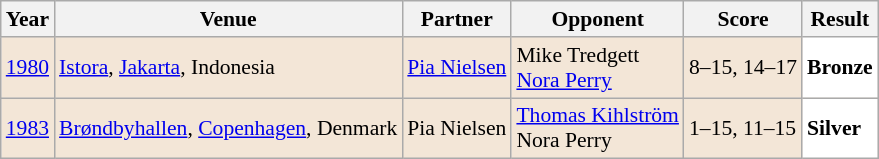<table class="sortable wikitable" style="font-size: 90%;">
<tr>
<th>Year</th>
<th>Venue</th>
<th>Partner</th>
<th>Opponent</th>
<th>Score</th>
<th>Result</th>
</tr>
<tr style="background:#F3E6D7">
<td align="center"><a href='#'>1980</a></td>
<td align="left"><a href='#'>Istora</a>, <a href='#'>Jakarta</a>, Indonesia</td>
<td align="left"> <a href='#'>Pia Nielsen</a></td>
<td align="left"> Mike Tredgett<br> <a href='#'>Nora Perry</a></td>
<td align="left">8–15, 14–17</td>
<td style="text-align:left; background: white"> <strong>Bronze</strong></td>
</tr>
<tr style="background:#F3E6D7">
<td align="center"><a href='#'>1983</a></td>
<td align="left"><a href='#'>Brøndbyhallen</a>, <a href='#'>Copenhagen</a>, Denmark</td>
<td align="left"> Pia Nielsen</td>
<td align="left"> <a href='#'>Thomas Kihlström</a><br> Nora Perry</td>
<td align="left">1–15, 11–15</td>
<td style="text-align:left; background: white"> <strong>Silver</strong></td>
</tr>
</table>
